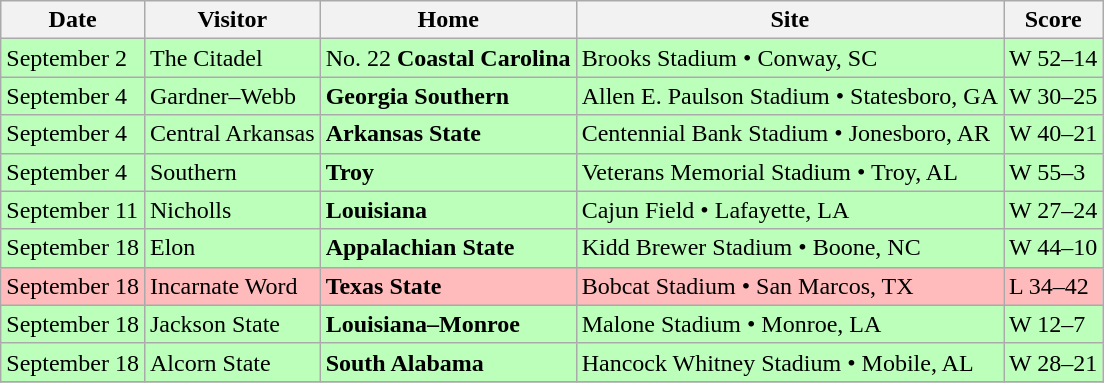<table class="wikitable">
<tr>
<th>Date</th>
<th>Visitor</th>
<th>Home</th>
<th>Site</th>
<th>Score</th>
</tr>
<tr style="background:#bfb;">
<td>September 2</td>
<td>The Citadel</td>
<td>No. 22 <strong>Coastal Carolina</strong></td>
<td>Brooks Stadium • Conway, SC</td>
<td>W 52–14</td>
</tr>
<tr style="background:#bfb;">
<td>September 4</td>
<td>Gardner–Webb</td>
<td><strong>Georgia Southern</strong></td>
<td>Allen E. Paulson Stadium • Statesboro, GA</td>
<td>W 30–25</td>
</tr>
<tr style="background:#bfb;">
<td>September 4</td>
<td>Central Arkansas</td>
<td><strong>Arkansas State</strong></td>
<td>Centennial Bank Stadium • Jonesboro, AR</td>
<td>W 40–21</td>
</tr>
<tr style="background:#bfb;">
<td>September 4</td>
<td>Southern</td>
<td><strong>Troy</strong></td>
<td>Veterans Memorial Stadium • Troy, AL</td>
<td>W 55–3</td>
</tr>
<tr style="background:#bfb;">
<td>September 11</td>
<td>Nicholls</td>
<td><strong>Louisiana</strong></td>
<td>Cajun Field • Lafayette, LA</td>
<td>W 27–24</td>
</tr>
<tr style="background:#bfb;">
<td>September 18</td>
<td>Elon</td>
<td><strong>Appalachian State</strong></td>
<td>Kidd Brewer Stadium • Boone, NC</td>
<td>W 44–10</td>
</tr>
<tr style="background:#fbb;">
<td>September 18</td>
<td>Incarnate Word</td>
<td><strong>Texas State</strong></td>
<td>Bobcat Stadium • San Marcos, TX</td>
<td>L 34–42</td>
</tr>
<tr style="background:#bfb;">
<td>September 18</td>
<td>Jackson State</td>
<td><strong>Louisiana–Monroe</strong></td>
<td>Malone Stadium • Monroe, LA</td>
<td>W 12–7</td>
</tr>
<tr style="background:#bfb;">
<td>September 18</td>
<td>Alcorn State</td>
<td><strong>South Alabama</strong></td>
<td>Hancock Whitney Stadium • Mobile, AL</td>
<td>W 28–21</td>
</tr>
<tr>
</tr>
</table>
